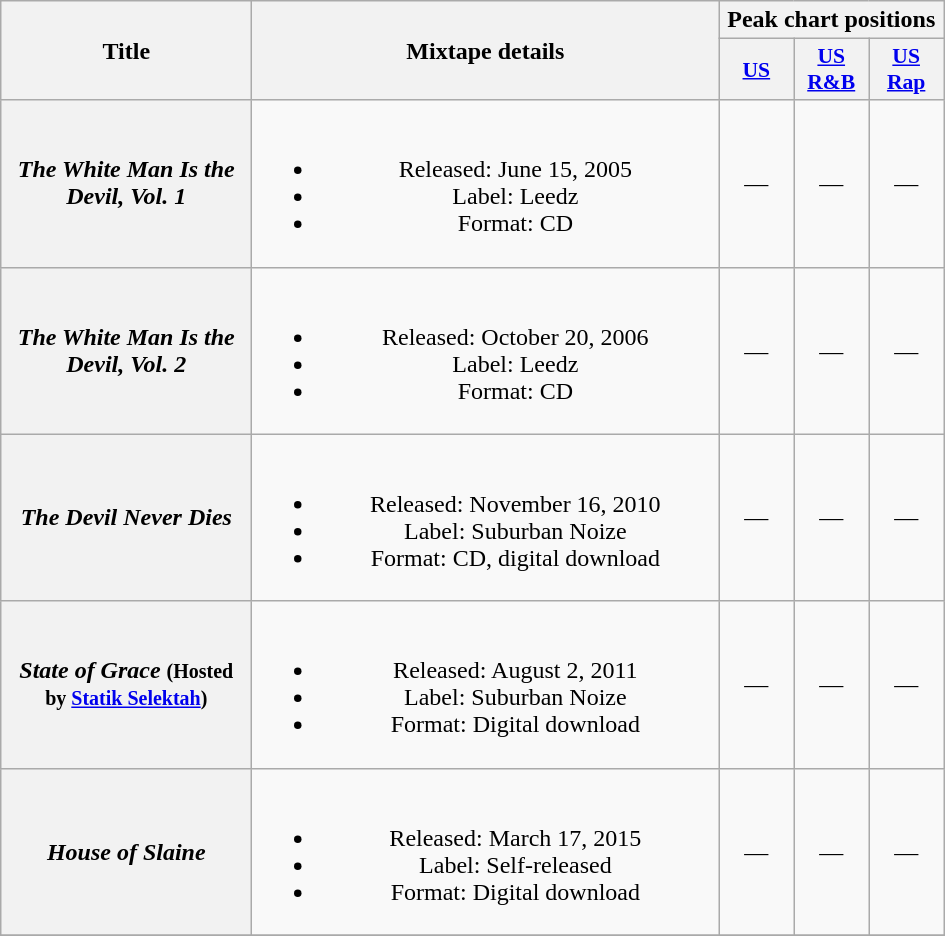<table class="wikitable plainrowheaders" style="text-align:center;">
<tr>
<th rowspan="2" style="width:10em;">Title</th>
<th rowspan="2" style="width:19em;">Mixtape details</th>
<th colspan="3">Peak chart positions</th>
</tr>
<tr>
<th scope="col" style="width:3em;font-size:90%;"><a href='#'>US</a></th>
<th scope="col" style="width:3em;font-size:90%;"><a href='#'>US R&B</a></th>
<th scope="col" style="width:3em;font-size:90%;"><a href='#'>US<br>Rap</a></th>
</tr>
<tr>
<th scope="row"><em>The White Man Is the Devil, Vol. 1</em></th>
<td><br><ul><li>Released: June 15, 2005</li><li>Label: Leedz</li><li>Format: CD</li></ul></td>
<td>—</td>
<td>—</td>
<td>—</td>
</tr>
<tr>
<th scope="row"><em>The White Man Is the Devil, Vol. 2</em></th>
<td><br><ul><li>Released: October 20, 2006</li><li>Label: Leedz</li><li>Format: CD</li></ul></td>
<td>—</td>
<td>—</td>
<td>—</td>
</tr>
<tr>
<th scope="row"><em>The Devil Never Dies</em></th>
<td><br><ul><li>Released: November 16, 2010</li><li>Label: Suburban Noize</li><li>Format: CD, digital download</li></ul></td>
<td>—</td>
<td>—</td>
<td>—</td>
</tr>
<tr>
<th scope="row"><em>State of Grace</em> <small>(Hosted by <a href='#'>Statik Selektah</a>)</small></th>
<td><br><ul><li>Released: August 2, 2011</li><li>Label: Suburban Noize</li><li>Format: Digital download</li></ul></td>
<td>—</td>
<td>—</td>
<td>—</td>
</tr>
<tr>
<th scope="row"><em>House of Slaine</em></th>
<td><br><ul><li>Released: March 17, 2015</li><li>Label: Self-released</li><li>Format: Digital download</li></ul></td>
<td>—</td>
<td>—</td>
<td>—</td>
</tr>
<tr>
</tr>
</table>
